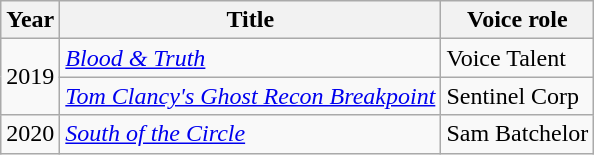<table class="wikitable">
<tr>
<th>Year</th>
<th>Title</th>
<th>Voice role</th>
</tr>
<tr>
<td rowspan="2">2019</td>
<td><em><a href='#'>Blood & Truth</a></em></td>
<td>Voice Talent</td>
</tr>
<tr>
<td><em><a href='#'>Tom Clancy's Ghost Recon Breakpoint</a></em></td>
<td>Sentinel Corp</td>
</tr>
<tr>
<td>2020</td>
<td><em><a href='#'>South of the Circle</a></em></td>
<td>Sam Batchelor</td>
</tr>
</table>
